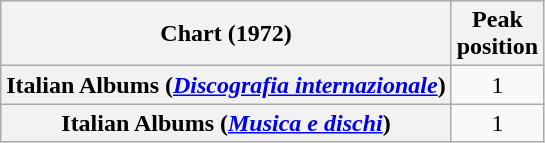<table class="wikitable plainrowheaders" style="text-align:center">
<tr>
<th scope="col">Chart (1972)</th>
<th scope="col">Peak<br>position</th>
</tr>
<tr>
<th scope="row">Italian Albums (<em><a href='#'>Discografia internazionale</a></em>)</th>
<td>1</td>
</tr>
<tr>
<th scope="row">Italian Albums (<em><a href='#'>Musica e dischi</a></em>)</th>
<td>1</td>
</tr>
</table>
